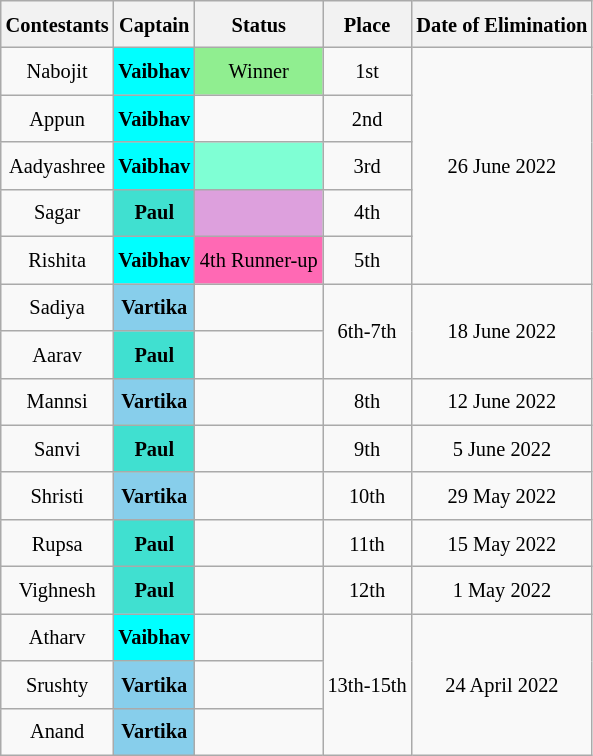<table class="wikitable sortable" style=" text-align:center; font-size:85%; line-height:25px; width:auto;">
<tr>
<th>Contestants</th>
<th>Captain</th>
<th>Status</th>
<th>Place</th>
<th>Date of Elimination</th>
</tr>
<tr>
<td>Nabojit</td>
<td bgcolor="cyan"><strong>Vaibhav</strong></td>
<td bgcolor=lightgreen>Winner</td>
<td>1st</td>
<td rowspan="5">26 June 2022</td>
</tr>
<tr>
<td>Appun</td>
<td bgcolor="cyan"><strong>Vaibhav</strong></td>
<td></td>
<td>2nd</td>
</tr>
<tr>
<td>Aadyashree</td>
<td bgcolor="cyan"><strong>Vaibhav</strong></td>
<td style="background:#7FFFD4;"></td>
<td>3rd</td>
</tr>
<tr>
<td>Sagar</td>
<td bgcolor="turquoise"><strong>Paul</strong></td>
<td style="background:#DDA0DD;"></td>
<td>4th</td>
</tr>
<tr>
<td>Rishita</td>
<td bgcolor="cyan"><strong>Vaibhav</strong></td>
<td style="background:#FF69B4; text-align:center;">4th Runner-up</td>
<td>5th</td>
</tr>
<tr>
<td>Sadiya</td>
<td bgcolor="skyblue"><strong>Vartika</strong></td>
<td></td>
<td rowspan="2">6th-7th</td>
<td rowspan="2">18 June 2022</td>
</tr>
<tr>
<td>Aarav</td>
<td bgcolor="turquoise"><strong>Paul</strong></td>
<td></td>
</tr>
<tr>
<td>Mannsi</td>
<td bgcolor="skyblue"><strong>Vartika</strong></td>
<td></td>
<td>8th</td>
<td>12 June 2022</td>
</tr>
<tr>
<td>Sanvi</td>
<td bgcolor="turquoise"><strong>Paul</strong></td>
<td></td>
<td>9th</td>
<td>5 June 2022</td>
</tr>
<tr>
<td>Shristi</td>
<td bgcolor="skyblue"><strong>Vartika</strong></td>
<td></td>
<td>10th</td>
<td>29 May 2022</td>
</tr>
<tr>
<td>Rupsa</td>
<td bgcolor="turquoise"><strong>Paul</strong></td>
<td></td>
<td>11th</td>
<td>15 May 2022</td>
</tr>
<tr>
<td>Vighnesh</td>
<td bgcolor="turquoise"><strong>Paul</strong></td>
<td></td>
<td>12th</td>
<td>1 May 2022</td>
</tr>
<tr>
<td>Atharv</td>
<td bgcolor=cyan><strong>Vaibhav</strong></td>
<td></td>
<td rowspan="3">13th-15th</td>
<td rowspan="3">24 April 2022</td>
</tr>
<tr>
<td>Srushty</td>
<td bgcolor="skyblue"><strong>Vartika</strong></td>
<td></td>
</tr>
<tr>
<td>Anand</td>
<td bgcolor="skyblue"><strong>Vartika</strong></td>
<td></td>
</tr>
</table>
